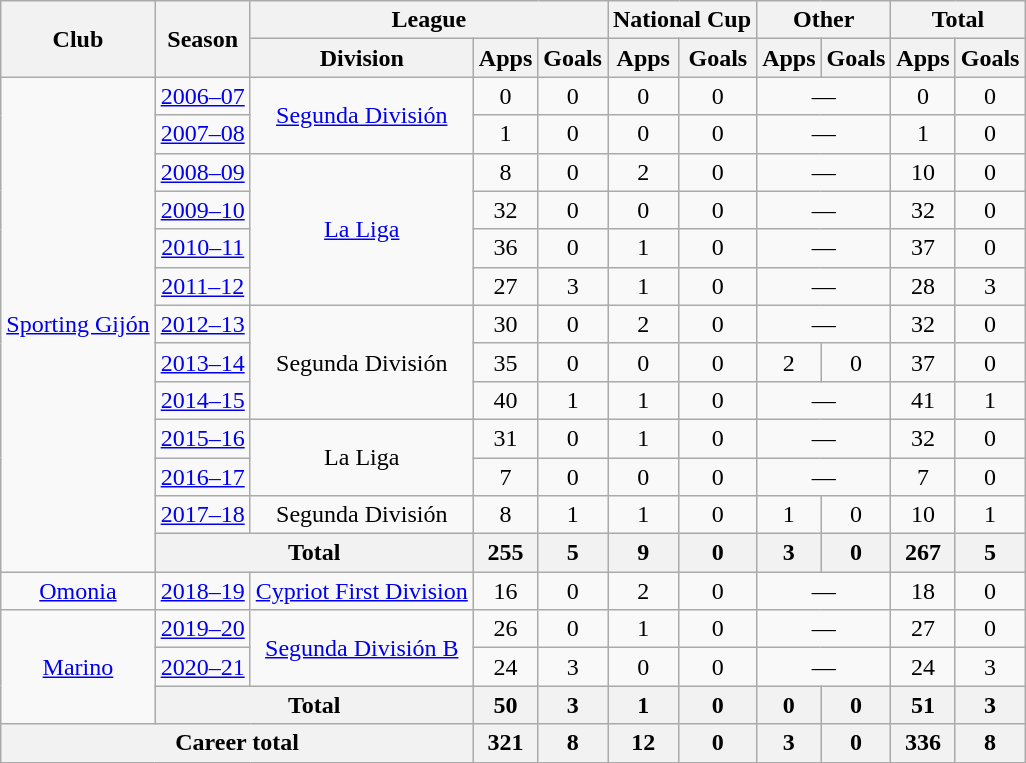<table class="wikitable" style="text-align:center">
<tr>
<th rowspan="2">Club</th>
<th rowspan="2">Season</th>
<th colspan="3">League</th>
<th colspan="2">National Cup</th>
<th colspan="2">Other</th>
<th colspan="2">Total</th>
</tr>
<tr>
<th>Division</th>
<th>Apps</th>
<th>Goals</th>
<th>Apps</th>
<th>Goals</th>
<th>Apps</th>
<th>Goals</th>
<th>Apps</th>
<th>Goals</th>
</tr>
<tr>
<td rowspan="13"><a href='#'>Sporting Gijón</a></td>
<td><a href='#'>2006–07</a></td>
<td rowspan="2"><a href='#'>Segunda División</a></td>
<td>0</td>
<td>0</td>
<td>0</td>
<td>0</td>
<td colspan="2">—</td>
<td>0</td>
<td>0</td>
</tr>
<tr>
<td><a href='#'>2007–08</a></td>
<td>1</td>
<td>0</td>
<td>0</td>
<td>0</td>
<td colspan="2">—</td>
<td>1</td>
<td>0</td>
</tr>
<tr>
<td><a href='#'>2008–09</a></td>
<td rowspan="4"><a href='#'>La Liga</a></td>
<td>8</td>
<td>0</td>
<td>2</td>
<td>0</td>
<td colspan="2">—</td>
<td>10</td>
<td>0</td>
</tr>
<tr>
<td><a href='#'>2009–10</a></td>
<td>32</td>
<td>0</td>
<td>0</td>
<td>0</td>
<td colspan="2">—</td>
<td>32</td>
<td>0</td>
</tr>
<tr>
<td><a href='#'>2010–11</a></td>
<td>36</td>
<td>0</td>
<td>1</td>
<td>0</td>
<td colspan="2">—</td>
<td>37</td>
<td>0</td>
</tr>
<tr>
<td><a href='#'>2011–12</a></td>
<td>27</td>
<td>3</td>
<td>1</td>
<td>0</td>
<td colspan="2">—</td>
<td>28</td>
<td>3</td>
</tr>
<tr>
<td><a href='#'>2012–13</a></td>
<td rowspan="3">Segunda División</td>
<td>30</td>
<td>0</td>
<td>2</td>
<td>0</td>
<td colspan="2">—</td>
<td>32</td>
<td>0</td>
</tr>
<tr>
<td><a href='#'>2013–14</a></td>
<td>35</td>
<td>0</td>
<td>0</td>
<td>0</td>
<td>2</td>
<td>0</td>
<td>37</td>
<td>0</td>
</tr>
<tr>
<td><a href='#'>2014–15</a></td>
<td>40</td>
<td>1</td>
<td>1</td>
<td>0</td>
<td colspan="2">—</td>
<td>41</td>
<td>1</td>
</tr>
<tr>
<td><a href='#'>2015–16</a></td>
<td rowspan="2">La Liga</td>
<td>31</td>
<td>0</td>
<td>1</td>
<td>0</td>
<td colspan="2">—</td>
<td>32</td>
<td>0</td>
</tr>
<tr>
<td><a href='#'>2016–17</a></td>
<td>7</td>
<td>0</td>
<td>0</td>
<td>0</td>
<td colspan="2">—</td>
<td>7</td>
<td>0</td>
</tr>
<tr>
<td><a href='#'>2017–18</a></td>
<td>Segunda División</td>
<td>8</td>
<td>1</td>
<td>1</td>
<td>0</td>
<td>1</td>
<td>0</td>
<td>10</td>
<td>1</td>
</tr>
<tr>
<th colspan="2">Total</th>
<th>255</th>
<th>5</th>
<th>9</th>
<th>0</th>
<th>3</th>
<th>0</th>
<th>267</th>
<th>5</th>
</tr>
<tr>
<td><a href='#'>Omonia</a></td>
<td><a href='#'>2018–19</a></td>
<td><a href='#'>Cypriot First Division</a></td>
<td>16</td>
<td>0</td>
<td>2</td>
<td>0</td>
<td colspan="2">—</td>
<td>18</td>
<td>0</td>
</tr>
<tr>
<td rowspan="3"><a href='#'>Marino</a></td>
<td><a href='#'>2019–20</a></td>
<td rowspan="2"><a href='#'>Segunda División B</a></td>
<td>26</td>
<td>0</td>
<td>1</td>
<td>0</td>
<td colspan="2">—</td>
<td>27</td>
<td>0</td>
</tr>
<tr>
<td><a href='#'>2020–21</a></td>
<td>24</td>
<td>3</td>
<td>0</td>
<td>0</td>
<td colspan="2">—</td>
<td>24</td>
<td>3</td>
</tr>
<tr>
<th colspan="2">Total</th>
<th>50</th>
<th>3</th>
<th>1</th>
<th>0</th>
<th>0</th>
<th>0</th>
<th>51</th>
<th>3</th>
</tr>
<tr>
<th colspan="3">Career total</th>
<th>321</th>
<th>8</th>
<th>12</th>
<th>0</th>
<th>3</th>
<th>0</th>
<th>336</th>
<th>8</th>
</tr>
</table>
